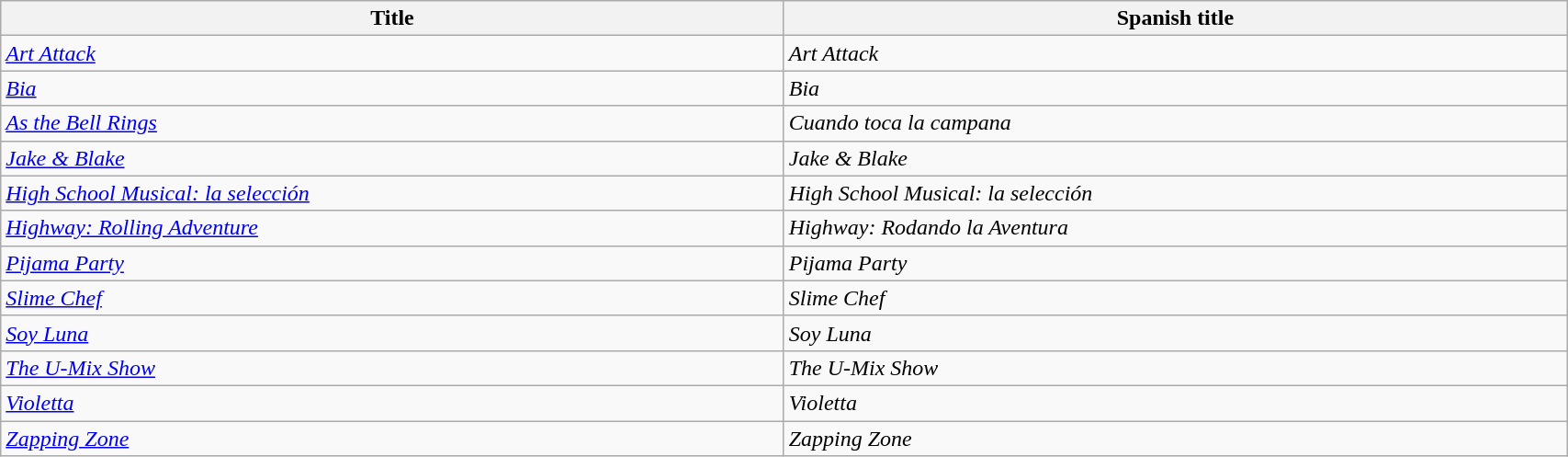<table class="wikitable sortable plainrowheaders" style="width:90%;">
<tr>
<th scope="col">Title</th>
<th scope="col">Spanish title</th>
</tr>
<tr>
<td><em><a href='#'>Art Attack</a></em></td>
<td><em>Art Attack</em></td>
</tr>
<tr>
<td><em><a href='#'>Bia</a></em></td>
<td><em>Bia</em></td>
</tr>
<tr>
<td><em><a href='#'>As the Bell Rings</a></em></td>
<td><em>Cuando toca la campana</em></td>
</tr>
<tr>
<td><em><a href='#'>Jake & Blake</a></em></td>
<td><em>Jake & Blake</em></td>
</tr>
<tr>
<td><em><a href='#'>High School Musical: la selección</a></em></td>
<td><em>High School Musical: la selección</em></td>
</tr>
<tr>
<td><em><a href='#'>Highway: Rolling Adventure</a></em></td>
<td><em>Highway: Rodando la Aventura</em></td>
</tr>
<tr>
<td><em><a href='#'>Pijama Party</a></em></td>
<td><em>Pijama Party</em></td>
</tr>
<tr>
<td><em><a href='#'>Slime Chef</a></em></td>
<td><em>Slime Chef</em></td>
</tr>
<tr>
<td><em><a href='#'>Soy Luna</a></em></td>
<td><em>Soy Luna</em></td>
</tr>
<tr>
<td><em><a href='#'>The U-Mix Show</a></em></td>
<td><em>The U-Mix Show</em></td>
</tr>
<tr>
<td><em><a href='#'>Violetta</a></em></td>
<td><em>Violetta</em></td>
</tr>
<tr>
<td><em><a href='#'>Zapping Zone</a></em></td>
<td><em>Zapping Zone</em></td>
</tr>
</table>
